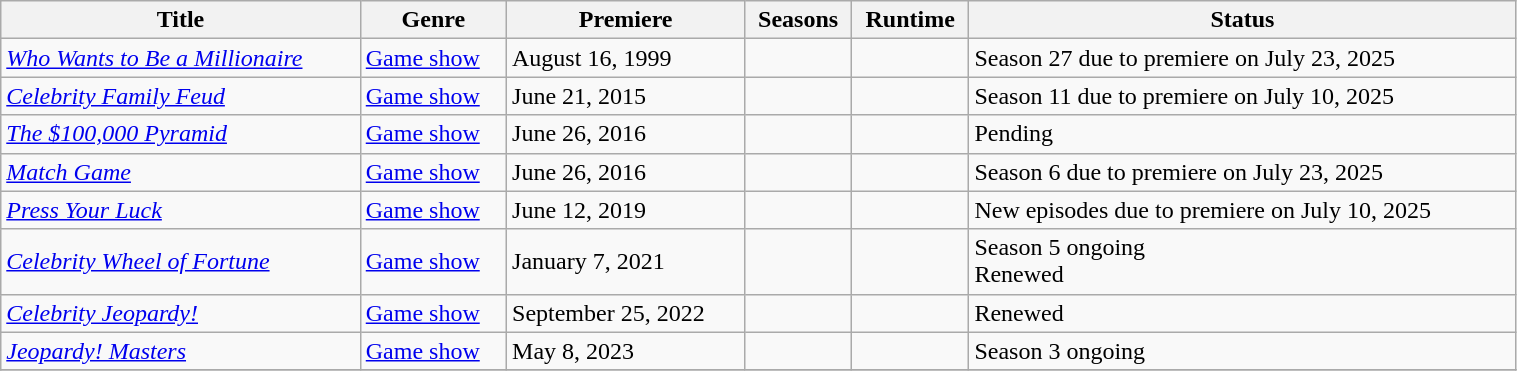<table class="wikitable sortable" style="width:80%;">
<tr>
<th>Title</th>
<th>Genre</th>
<th>Premiere</th>
<th>Seasons</th>
<th>Runtime</th>
<th>Status</th>
</tr>
<tr>
<td><em><a href='#'>Who Wants to Be a Millionaire</a></em></td>
<td><a href='#'>Game show</a></td>
<td>August 16, 1999</td>
<td></td>
<td></td>
<td>Season 27 due to premiere on July 23, 2025</td>
</tr>
<tr>
<td><em><a href='#'>Celebrity Family Feud</a></em></td>
<td><a href='#'>Game show</a></td>
<td>June 21, 2015</td>
<td></td>
<td></td>
<td>Season 11 due to premiere on July 10, 2025</td>
</tr>
<tr>
<td><em><a href='#'>The $100,000 Pyramid</a></em></td>
<td><a href='#'>Game show</a></td>
<td>June 26, 2016</td>
<td></td>
<td></td>
<td>Pending</td>
</tr>
<tr>
<td><em><a href='#'>Match Game</a></em></td>
<td><a href='#'>Game show</a></td>
<td>June 26, 2016</td>
<td></td>
<td></td>
<td>Season 6 due to premiere on July 23, 2025</td>
</tr>
<tr>
<td><em><a href='#'>Press Your Luck</a></em></td>
<td><a href='#'>Game show</a></td>
<td>June 12, 2019</td>
<td></td>
<td></td>
<td>New episodes due to premiere on July 10, 2025</td>
</tr>
<tr>
<td><em><a href='#'>Celebrity Wheel of Fortune</a></em></td>
<td><a href='#'>Game show</a></td>
<td>January 7, 2021</td>
<td></td>
<td></td>
<td>Season 5 ongoing<br>Renewed</td>
</tr>
<tr>
<td><em><a href='#'>Celebrity Jeopardy!</a></em></td>
<td><a href='#'>Game show</a></td>
<td>September 25, 2022</td>
<td></td>
<td></td>
<td>Renewed</td>
</tr>
<tr>
<td><em><a href='#'>Jeopardy! Masters</a></em></td>
<td><a href='#'>Game show</a></td>
<td>May 8, 2023</td>
<td></td>
<td></td>
<td>Season 3 ongoing</td>
</tr>
<tr>
</tr>
</table>
